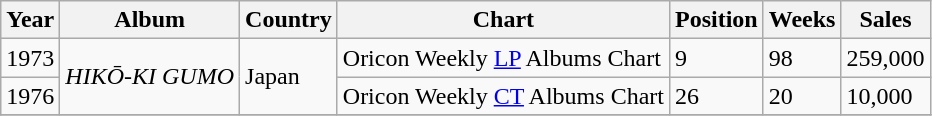<table class="wikitable">
<tr>
<th>Year</th>
<th>Album</th>
<th>Country</th>
<th>Chart</th>
<th>Position</th>
<th>Weeks</th>
<th>Sales</th>
</tr>
<tr>
<td rowspan=1>1973</td>
<td rowspan=2><em>HIKŌ-KI GUMO</em></td>
<td rowspan=2>Japan</td>
<td rowspan=1>Oricon Weekly <a href='#'>LP</a> Albums Chart</td>
<td>9</td>
<td>98</td>
<td rowspan=1>259,000</td>
</tr>
<tr>
<td>1976</td>
<td>Oricon Weekly <a href='#'>CT</a> Albums Chart</td>
<td>26</td>
<td>20</td>
<td>10,000</td>
</tr>
<tr>
</tr>
</table>
